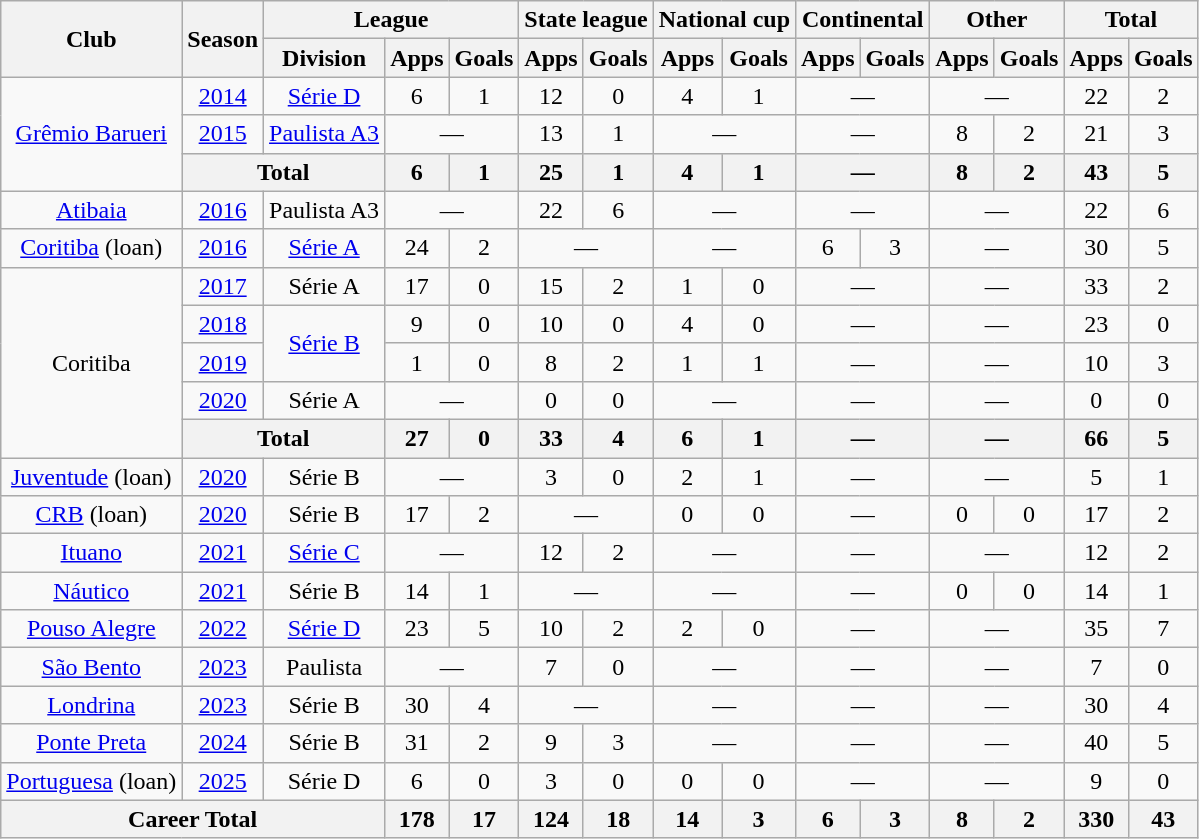<table class="wikitable" style="text-align: center">
<tr>
<th rowspan="2">Club</th>
<th rowspan="2">Season</th>
<th colspan="3">League</th>
<th colspan="2">State league</th>
<th colspan="2">National cup</th>
<th colspan="2">Continental</th>
<th colspan="2">Other</th>
<th colspan="2">Total</th>
</tr>
<tr>
<th>Division</th>
<th>Apps</th>
<th>Goals</th>
<th>Apps</th>
<th>Goals</th>
<th>Apps</th>
<th>Goals</th>
<th>Apps</th>
<th>Goals</th>
<th>Apps</th>
<th>Goals</th>
<th>Apps</th>
<th>Goals</th>
</tr>
<tr>
<td rowspan="3"><a href='#'>Grêmio Barueri</a></td>
<td><a href='#'>2014</a></td>
<td><a href='#'>Série D</a></td>
<td>6</td>
<td>1</td>
<td>12</td>
<td>0</td>
<td>4</td>
<td>1</td>
<td colspan="2">—</td>
<td colspan="2">—</td>
<td>22</td>
<td>2</td>
</tr>
<tr>
<td><a href='#'>2015</a></td>
<td><a href='#'>Paulista A3</a></td>
<td colspan="2">—</td>
<td>13</td>
<td>1</td>
<td colspan="2">—</td>
<td colspan="2">—</td>
<td>8</td>
<td>2</td>
<td>21</td>
<td>3</td>
</tr>
<tr>
<th colspan="2">Total</th>
<th>6</th>
<th>1</th>
<th>25</th>
<th>1</th>
<th>4</th>
<th>1</th>
<th colspan="2">—</th>
<th>8</th>
<th>2</th>
<th>43</th>
<th>5</th>
</tr>
<tr>
<td><a href='#'>Atibaia</a></td>
<td><a href='#'>2016</a></td>
<td>Paulista A3</td>
<td colspan="2">—</td>
<td>22</td>
<td>6</td>
<td colspan="2">—</td>
<td colspan="2">—</td>
<td colspan="2">—</td>
<td>22</td>
<td>6</td>
</tr>
<tr>
<td><a href='#'>Coritiba</a> (loan)</td>
<td><a href='#'>2016</a></td>
<td><a href='#'>Série A</a></td>
<td>24</td>
<td>2</td>
<td colspan="2">—</td>
<td colspan="2">—</td>
<td>6</td>
<td>3</td>
<td colspan="2">—</td>
<td>30</td>
<td>5</td>
</tr>
<tr>
<td rowspan="5">Coritiba</td>
<td><a href='#'>2017</a></td>
<td>Série A</td>
<td>17</td>
<td>0</td>
<td>15</td>
<td>2</td>
<td>1</td>
<td>0</td>
<td colspan="2">—</td>
<td colspan="2">—</td>
<td>33</td>
<td>2</td>
</tr>
<tr>
<td><a href='#'>2018</a></td>
<td rowspan="2"><a href='#'>Série B</a></td>
<td>9</td>
<td>0</td>
<td>10</td>
<td>0</td>
<td>4</td>
<td>0</td>
<td colspan="2">—</td>
<td colspan="2">—</td>
<td>23</td>
<td>0</td>
</tr>
<tr>
<td><a href='#'>2019</a></td>
<td>1</td>
<td>0</td>
<td>8</td>
<td>2</td>
<td>1</td>
<td>1</td>
<td colspan="2">—</td>
<td colspan="2">—</td>
<td>10</td>
<td>3</td>
</tr>
<tr>
<td><a href='#'>2020</a></td>
<td>Série A</td>
<td colspan="2">—</td>
<td>0</td>
<td>0</td>
<td colspan="2">—</td>
<td colspan="2">—</td>
<td colspan="2">—</td>
<td>0</td>
<td>0</td>
</tr>
<tr>
<th colspan="2">Total</th>
<th>27</th>
<th>0</th>
<th>33</th>
<th>4</th>
<th>6</th>
<th>1</th>
<th colspan="2">—</th>
<th colspan="2">—</th>
<th>66</th>
<th>5</th>
</tr>
<tr>
<td><a href='#'>Juventude</a> (loan)</td>
<td><a href='#'>2020</a></td>
<td>Série B</td>
<td colspan="2">—</td>
<td>3</td>
<td>0</td>
<td>2</td>
<td>1</td>
<td colspan="2">—</td>
<td colspan="2">—</td>
<td>5</td>
<td>1</td>
</tr>
<tr>
<td><a href='#'>CRB</a> (loan)</td>
<td><a href='#'>2020</a></td>
<td>Série B</td>
<td>17</td>
<td>2</td>
<td colspan="2">—</td>
<td>0</td>
<td>0</td>
<td colspan="2">—</td>
<td>0</td>
<td>0</td>
<td>17</td>
<td>2</td>
</tr>
<tr>
<td><a href='#'>Ituano</a></td>
<td><a href='#'>2021</a></td>
<td><a href='#'>Série C</a></td>
<td colspan="2">—</td>
<td>12</td>
<td>2</td>
<td colspan="2">—</td>
<td colspan="2">—</td>
<td colspan="2">—</td>
<td>12</td>
<td>2</td>
</tr>
<tr>
<td><a href='#'>Náutico</a></td>
<td><a href='#'>2021</a></td>
<td>Série B</td>
<td>14</td>
<td>1</td>
<td colspan="2">—</td>
<td colspan="2">—</td>
<td colspan="2">—</td>
<td>0</td>
<td>0</td>
<td>14</td>
<td>1</td>
</tr>
<tr>
<td><a href='#'>Pouso Alegre</a></td>
<td><a href='#'>2022</a></td>
<td><a href='#'>Série D</a></td>
<td>23</td>
<td>5</td>
<td>10</td>
<td>2</td>
<td>2</td>
<td>0</td>
<td colspan="2">—</td>
<td colspan="2">—</td>
<td>35</td>
<td>7</td>
</tr>
<tr>
<td><a href='#'>São Bento</a></td>
<td><a href='#'>2023</a></td>
<td>Paulista</td>
<td colspan="2">—</td>
<td>7</td>
<td>0</td>
<td colspan="2">—</td>
<td colspan="2">—</td>
<td colspan="2">—</td>
<td>7</td>
<td>0</td>
</tr>
<tr>
<td><a href='#'>Londrina</a></td>
<td><a href='#'>2023</a></td>
<td>Série B</td>
<td>30</td>
<td>4</td>
<td colspan="2">—</td>
<td colspan="2">—</td>
<td colspan="2">—</td>
<td colspan="2">—</td>
<td>30</td>
<td>4</td>
</tr>
<tr>
<td><a href='#'>Ponte Preta</a></td>
<td><a href='#'>2024</a></td>
<td>Série B</td>
<td>31</td>
<td>2</td>
<td>9</td>
<td>3</td>
<td colspan="2">—</td>
<td colspan="2">—</td>
<td colspan="2">—</td>
<td>40</td>
<td>5</td>
</tr>
<tr>
<td><a href='#'>Portuguesa</a> (loan)</td>
<td><a href='#'>2025</a></td>
<td>Série D</td>
<td>6</td>
<td>0</td>
<td>3</td>
<td>0</td>
<td>0</td>
<td>0</td>
<td colspan="2">—</td>
<td colspan="2">—</td>
<td>9</td>
<td>0</td>
</tr>
<tr>
<th colspan="3">Career Total</th>
<th>178</th>
<th>17</th>
<th>124</th>
<th>18</th>
<th>14</th>
<th>3</th>
<th>6</th>
<th>3</th>
<th>8</th>
<th>2</th>
<th>330</th>
<th>43</th>
</tr>
</table>
